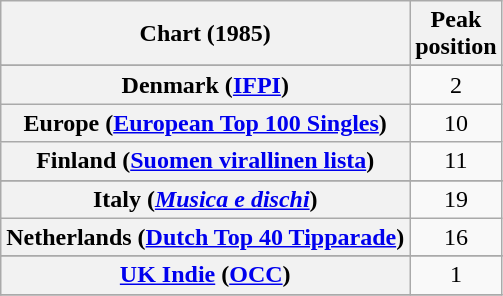<table class="wikitable sortable plainrowheaders" style="text-align:center">
<tr>
<th scope="col">Chart (1985)</th>
<th scope="col">Peak<br>position</th>
</tr>
<tr>
</tr>
<tr>
<th scope="row">Denmark (<a href='#'>IFPI</a>)</th>
<td>2</td>
</tr>
<tr>
<th scope="row">Europe (<a href='#'>European Top 100 Singles</a>)</th>
<td>10</td>
</tr>
<tr>
<th scope="row">Finland (<a href='#'>Suomen virallinen lista</a>)</th>
<td>11</td>
</tr>
<tr>
</tr>
<tr>
</tr>
<tr>
<th scope="row">Italy (<em><a href='#'>Musica e dischi</a></em>)</th>
<td>19</td>
</tr>
<tr>
<th scope="row">Netherlands (<a href='#'>Dutch Top 40 Tipparade</a>)</th>
<td>16</td>
</tr>
<tr>
</tr>
<tr>
</tr>
<tr>
</tr>
<tr>
</tr>
<tr>
<th scope="row"><a href='#'>UK Indie</a> (<a href='#'>OCC</a>)</th>
<td>1</td>
</tr>
<tr>
</tr>
</table>
